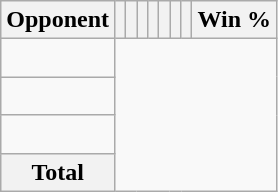<table class="wikitable sortable collapsible collapsed" style="text-align: center;">
<tr>
<th>Opponent</th>
<th></th>
<th></th>
<th></th>
<th></th>
<th></th>
<th></th>
<th></th>
<th>Win %</th>
</tr>
<tr>
<td align="left"><br></td>
</tr>
<tr>
<td align="left"><br></td>
</tr>
<tr>
<td align="left"><br></td>
</tr>
<tr class="sortbottom">
<th>Total<br></th>
</tr>
</table>
